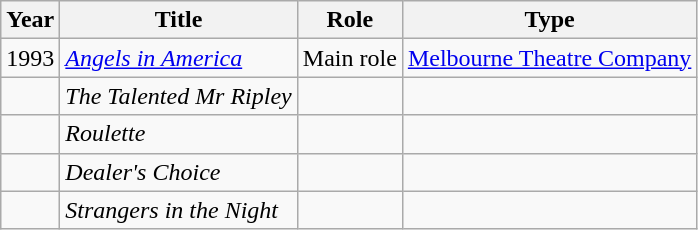<table class="wikitable">
<tr>
<th>Year</th>
<th>Title</th>
<th>Role</th>
<th>Type</th>
</tr>
<tr>
<td>1993</td>
<td><em><a href='#'>Angels in America</a></em></td>
<td>Main role</td>
<td><a href='#'>Melbourne Theatre Company</a></td>
</tr>
<tr>
<td></td>
<td><em>The Talented Mr Ripley</em></td>
<td></td>
<td></td>
</tr>
<tr>
<td></td>
<td><em>Roulette</em></td>
<td></td>
<td></td>
</tr>
<tr>
<td></td>
<td><em>Dealer's Choice</em></td>
<td></td>
<td></td>
</tr>
<tr>
<td></td>
<td><em>Strangers in the Night</em></td>
<td></td>
<td></td>
</tr>
</table>
